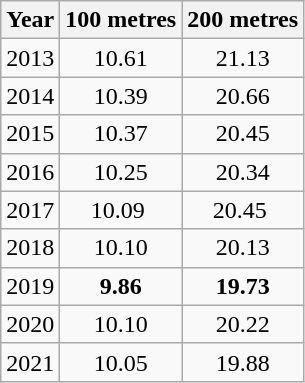<table class="wikitable sortable" style=text-align:center>
<tr>
<th>Year</th>
<th>100 metres</th>
<th>200 metres</th>
</tr>
<tr>
<td>2013</td>
<td>10.61</td>
<td>21.13</td>
</tr>
<tr>
<td>2014</td>
<td>10.39</td>
<td>20.66</td>
</tr>
<tr>
<td>2015</td>
<td>10.37</td>
<td>20.45</td>
</tr>
<tr>
<td>2016</td>
<td>10.25</td>
<td>20.34</td>
</tr>
<tr>
<td>2017</td>
<td>10.09 </td>
<td>20.45 </td>
</tr>
<tr>
<td>2018</td>
<td>10.10</td>
<td>20.13</td>
</tr>
<tr>
<td>2019</td>
<td><strong>9.86</strong></td>
<td><strong>19.73</strong></td>
</tr>
<tr>
<td>2020</td>
<td>10.10</td>
<td>20.22</td>
</tr>
<tr>
<td>2021</td>
<td>10.05</td>
<td>19.88</td>
</tr>
</table>
